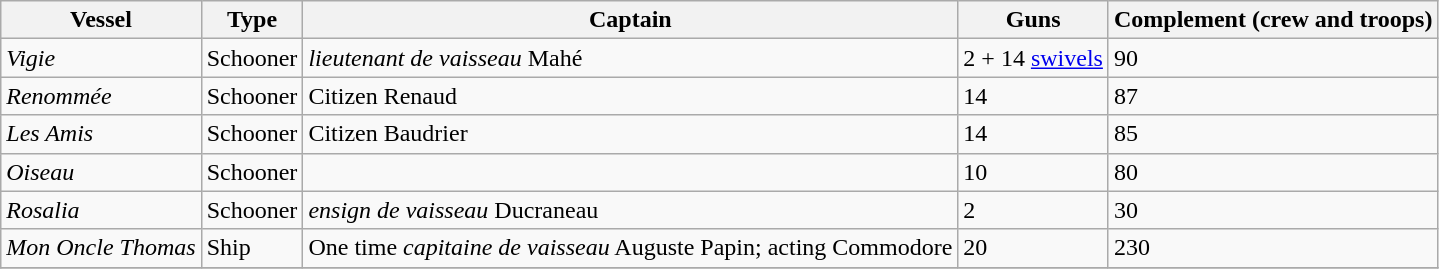<table class=" wikitable">
<tr>
<th>Vessel</th>
<th>Type</th>
<th>Captain</th>
<th>Guns</th>
<th>Complement (crew and troops)</th>
</tr>
<tr>
<td><em>Vigie</em></td>
<td>Schooner</td>
<td><em>lieutenant de vaisseau</em> Mahé</td>
<td>2 + 14 <a href='#'>swivels</a></td>
<td>90</td>
</tr>
<tr>
<td><em>Renommée</em></td>
<td>Schooner</td>
<td>Citizen  Renaud</td>
<td>14</td>
<td>87</td>
</tr>
<tr>
<td><em>Les Amis</em></td>
<td>Schooner</td>
<td>Citizen Baudrier</td>
<td>14</td>
<td>85</td>
</tr>
<tr>
<td><em>Oiseau</em></td>
<td>Schooner</td>
<td></td>
<td>10</td>
<td>80</td>
</tr>
<tr>
<td><em>Rosalia</em></td>
<td>Schooner</td>
<td><em>ensign de vaisseau</em> Ducraneau</td>
<td>2</td>
<td>30</td>
</tr>
<tr>
<td><em>Mon Oncle  Thomas</em></td>
<td>Ship</td>
<td>One time <em>capitaine de vaisseau</em> Auguste Papin; acting Commodore</td>
<td>20</td>
<td>230</td>
</tr>
<tr>
</tr>
</table>
